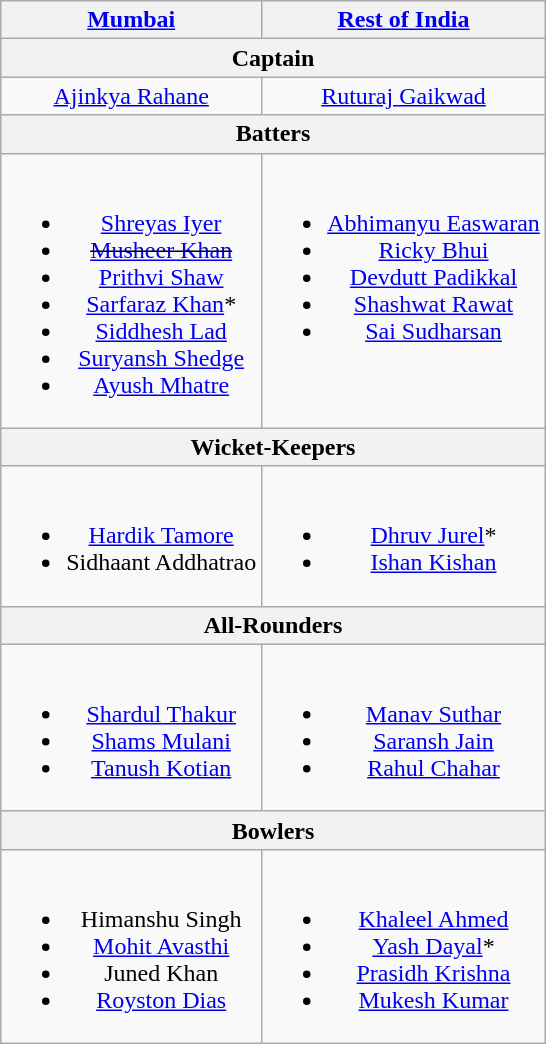<table class="wikitable" style="text-align:center; margin:auto">
<tr>
<th><strong><a href='#'>Mumbai</a></strong></th>
<th><a href='#'>Rest of India</a></th>
</tr>
<tr>
<th colspan="2">Captain</th>
</tr>
<tr>
<td><a href='#'>Ajinkya Rahane</a></td>
<td><a href='#'>Ruturaj Gaikwad</a></td>
</tr>
<tr>
<th colspan="2">Batters</th>
</tr>
<tr>
<td valign=top><br><ul><li><a href='#'>Shreyas Iyer</a></li><li><s><a href='#'>Musheer Khan</a> </s></li><li><a href='#'>Prithvi Shaw</a></li><li><a href='#'>Sarfaraz Khan</a>*</li><li><a href='#'>Siddhesh Lad</a></li><li><a href='#'>Suryansh Shedge</a></li><li><a href='#'>Ayush Mhatre</a></li></ul></td>
<td valign=top><br><ul><li><a href='#'>Abhimanyu Easwaran</a></li><li><a href='#'>Ricky Bhui</a></li><li><a href='#'>Devdutt Padikkal</a></li><li><a href='#'>Shashwat Rawat</a></li><li><a href='#'>Sai Sudharsan</a></li></ul></td>
</tr>
<tr>
<th colspan="2">Wicket-Keepers</th>
</tr>
<tr>
<td valign=top><br><ul><li><a href='#'>Hardik Tamore</a></li><li>Sidhaant Addhatrao</li></ul></td>
<td valign=top><br><ul><li><a href='#'>Dhruv Jurel</a>*</li><li><a href='#'>Ishan Kishan</a></li></ul></td>
</tr>
<tr>
<th colspan="2">All-Rounders</th>
</tr>
<tr>
<td valign=top><br><ul><li><a href='#'>Shardul Thakur</a></li><li><a href='#'>Shams Mulani</a></li><li><a href='#'>Tanush Kotian</a></li></ul></td>
<td valign=top><br><ul><li><a href='#'>Manav Suthar</a></li><li><a href='#'>Saransh Jain</a></li><li><a href='#'>Rahul Chahar</a></li></ul></td>
</tr>
<tr>
<th colspan="2">Bowlers</th>
</tr>
<tr>
<td valign=top><br><ul><li>Himanshu Singh</li><li><a href='#'>Mohit Avasthi</a></li><li>Juned Khan</li><li><a href='#'>Royston Dias</a></li></ul></td>
<td valign=top><br><ul><li><a href='#'>Khaleel Ahmed</a></li><li><a href='#'>Yash Dayal</a>*</li><li><a href='#'>Prasidh Krishna</a></li><li><a href='#'>Mukesh Kumar</a></li></ul></td>
</tr>
</table>
